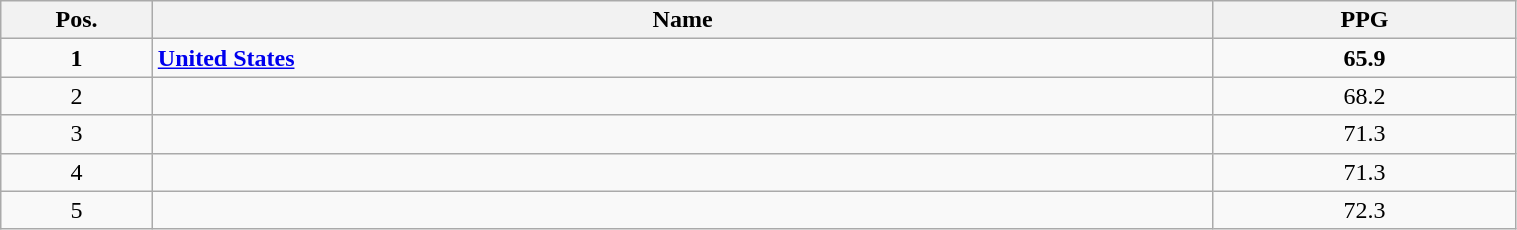<table class="wikitable" style="width:80%;">
<tr>
<th style="width:10%;">Pos.</th>
<th style="width:70%;">Name</th>
<th style="width:20%;">PPG</th>
</tr>
<tr>
<td align=center><strong>1</strong></td>
<td><strong> <a href='#'>United States</a></strong></td>
<td align=center><strong>65.9</strong></td>
</tr>
<tr>
<td align=center>2</td>
<td></td>
<td align=center>68.2</td>
</tr>
<tr>
<td align=center>3</td>
<td></td>
<td align=center>71.3</td>
</tr>
<tr>
<td align=center>4</td>
<td></td>
<td align=center>71.3</td>
</tr>
<tr>
<td align=center>5</td>
<td></td>
<td align=center>72.3</td>
</tr>
</table>
